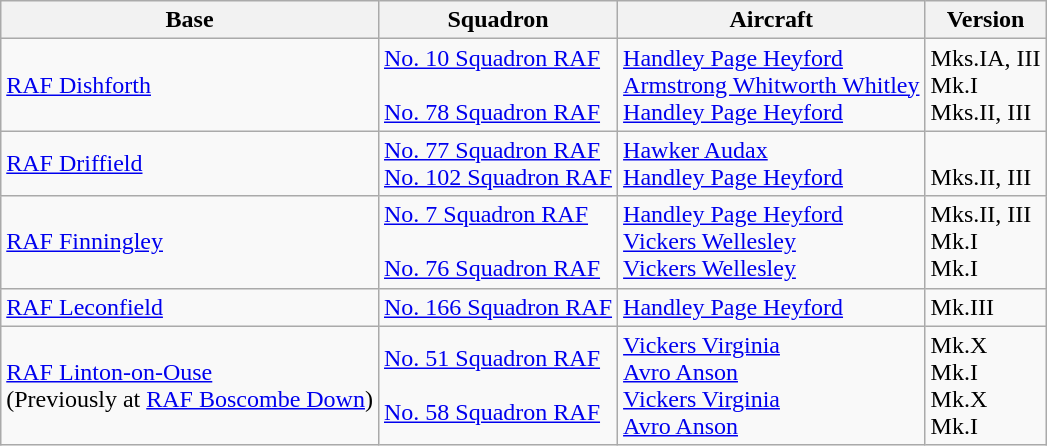<table class="wikitable">
<tr>
<th>Base</th>
<th>Squadron</th>
<th>Aircraft</th>
<th>Version</th>
</tr>
<tr>
<td><a href='#'>RAF Dishforth</a></td>
<td><a href='#'>No. 10 Squadron RAF</a><br><br> <a href='#'>No. 78 Squadron RAF</a></td>
<td><a href='#'>Handley Page Heyford</a><br> <a href='#'>Armstrong Whitworth Whitley</a><br> <a href='#'>Handley Page Heyford</a></td>
<td>Mks.IA, III<br> Mk.I<br> Mks.II, III</td>
</tr>
<tr>
<td><a href='#'>RAF Driffield</a></td>
<td><a href='#'>No. 77 Squadron RAF</a><br> <a href='#'>No. 102 Squadron RAF</a></td>
<td><a href='#'>Hawker Audax</a><br> <a href='#'>Handley Page Heyford</a></td>
<td><br> Mks.II, III</td>
</tr>
<tr>
<td><a href='#'>RAF Finningley</a></td>
<td><a href='#'>No. 7 Squadron RAF</a><br><br> <a href='#'>No. 76 Squadron RAF</a></td>
<td><a href='#'>Handley Page Heyford</a><br><a href='#'>Vickers Wellesley</a><br><a href='#'>Vickers Wellesley</a></td>
<td>Mks.II, III<br> Mk.I<br> Mk.I</td>
</tr>
<tr>
<td><a href='#'>RAF Leconfield</a></td>
<td><a href='#'>No. 166 Squadron RAF</a></td>
<td><a href='#'>Handley Page Heyford</a></td>
<td>Mk.III</td>
</tr>
<tr>
<td><a href='#'>RAF Linton-on-Ouse</a><br> (Previously at <a href='#'>RAF Boscombe Down</a>)</td>
<td><a href='#'>No. 51 Squadron RAF</a><br><br> <a href='#'>No. 58 Squadron RAF</a></td>
<td><a href='#'>Vickers Virginia</a><br> <a href='#'>Avro Anson</a> <br><a href='#'>Vickers Virginia</a><br> <a href='#'>Avro Anson</a></td>
<td>Mk.X<br> Mk.I<br> Mk.X<br> Mk.I<br></td>
</tr>
</table>
